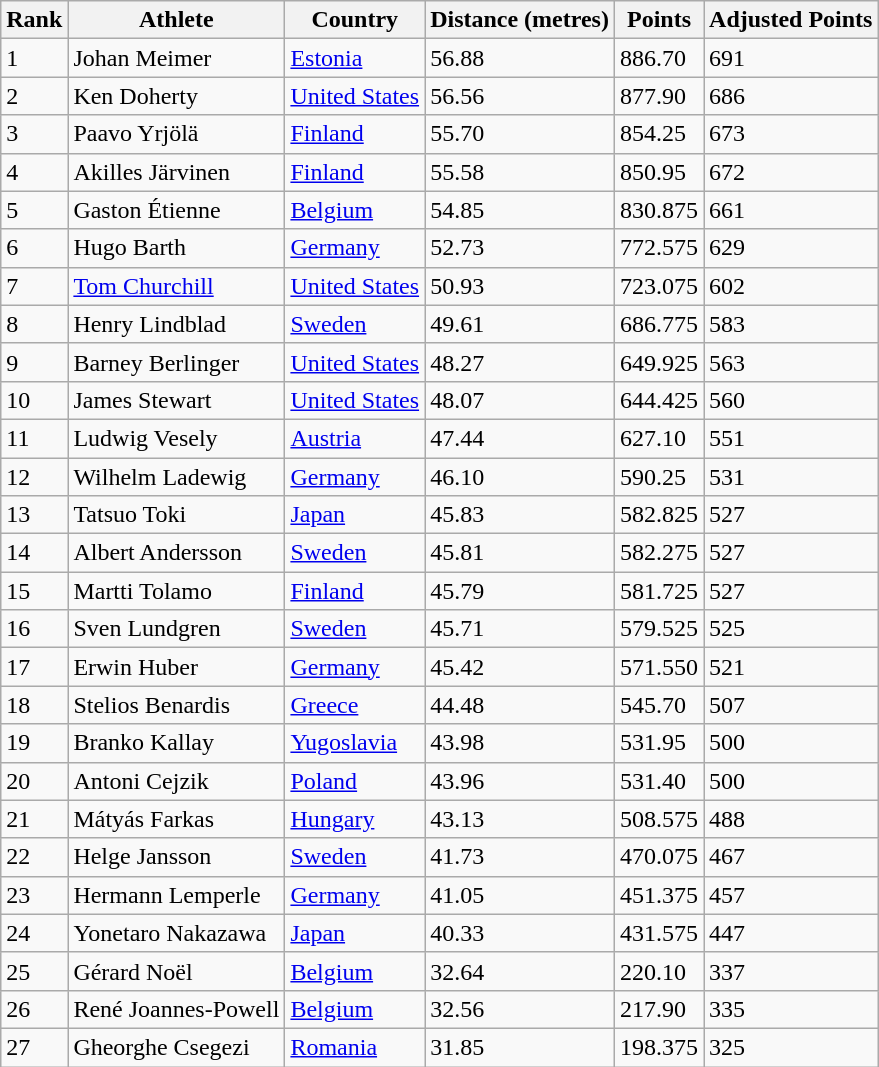<table class="wikitable">
<tr>
<th>Rank</th>
<th>Athlete</th>
<th>Country</th>
<th>Distance (metres)</th>
<th>Points</th>
<th>Adjusted Points</th>
</tr>
<tr>
<td>1</td>
<td>Johan Meimer</td>
<td><a href='#'>Estonia</a></td>
<td>56.88</td>
<td>886.70</td>
<td>691</td>
</tr>
<tr>
<td>2</td>
<td>Ken Doherty</td>
<td><a href='#'>United States</a></td>
<td>56.56</td>
<td>877.90</td>
<td>686</td>
</tr>
<tr>
<td>3</td>
<td>Paavo Yrjölä</td>
<td><a href='#'>Finland</a></td>
<td>55.70</td>
<td>854.25</td>
<td>673</td>
</tr>
<tr>
<td>4</td>
<td>Akilles Järvinen</td>
<td><a href='#'>Finland</a></td>
<td>55.58</td>
<td>850.95</td>
<td>672</td>
</tr>
<tr>
<td>5</td>
<td>Gaston Étienne</td>
<td><a href='#'>Belgium</a></td>
<td>54.85</td>
<td>830.875</td>
<td>661</td>
</tr>
<tr>
<td>6</td>
<td>Hugo Barth</td>
<td><a href='#'>Germany</a></td>
<td>52.73</td>
<td>772.575</td>
<td>629</td>
</tr>
<tr>
<td>7</td>
<td><a href='#'>Tom Churchill</a></td>
<td><a href='#'>United States</a></td>
<td>50.93</td>
<td>723.075</td>
<td>602</td>
</tr>
<tr>
<td>8</td>
<td>Henry Lindblad</td>
<td><a href='#'>Sweden</a></td>
<td>49.61</td>
<td>686.775</td>
<td>583</td>
</tr>
<tr>
<td>9</td>
<td>Barney Berlinger</td>
<td><a href='#'>United States</a></td>
<td>48.27</td>
<td>649.925</td>
<td>563</td>
</tr>
<tr>
<td>10</td>
<td>James Stewart</td>
<td><a href='#'>United States</a></td>
<td>48.07</td>
<td>644.425</td>
<td>560</td>
</tr>
<tr>
<td>11</td>
<td>Ludwig Vesely</td>
<td><a href='#'>Austria</a></td>
<td>47.44</td>
<td>627.10</td>
<td>551</td>
</tr>
<tr>
<td>12</td>
<td>Wilhelm Ladewig</td>
<td><a href='#'>Germany</a></td>
<td>46.10</td>
<td>590.25</td>
<td>531</td>
</tr>
<tr>
<td>13</td>
<td>Tatsuo Toki</td>
<td><a href='#'>Japan</a></td>
<td>45.83</td>
<td>582.825</td>
<td>527</td>
</tr>
<tr>
<td>14</td>
<td>Albert Andersson</td>
<td><a href='#'>Sweden</a></td>
<td>45.81</td>
<td>582.275</td>
<td>527</td>
</tr>
<tr>
<td>15</td>
<td>Martti Tolamo</td>
<td><a href='#'>Finland</a></td>
<td>45.79</td>
<td>581.725</td>
<td>527</td>
</tr>
<tr>
<td>16</td>
<td>Sven Lundgren</td>
<td><a href='#'>Sweden</a></td>
<td>45.71</td>
<td>579.525</td>
<td>525</td>
</tr>
<tr>
<td>17</td>
<td>Erwin Huber</td>
<td><a href='#'>Germany</a></td>
<td>45.42</td>
<td>571.550</td>
<td>521</td>
</tr>
<tr>
<td>18</td>
<td>Stelios Benardis</td>
<td><a href='#'>Greece</a></td>
<td>44.48</td>
<td>545.70</td>
<td>507</td>
</tr>
<tr>
<td>19</td>
<td>Branko Kallay</td>
<td><a href='#'>Yugoslavia</a></td>
<td>43.98</td>
<td>531.95</td>
<td>500</td>
</tr>
<tr>
<td>20</td>
<td>Antoni Cejzik</td>
<td><a href='#'>Poland</a></td>
<td>43.96</td>
<td>531.40</td>
<td>500</td>
</tr>
<tr>
<td>21</td>
<td>Mátyás Farkas</td>
<td><a href='#'>Hungary</a></td>
<td>43.13</td>
<td>508.575</td>
<td>488</td>
</tr>
<tr>
<td>22</td>
<td>Helge Jansson</td>
<td><a href='#'>Sweden</a></td>
<td>41.73</td>
<td>470.075</td>
<td>467</td>
</tr>
<tr>
<td>23</td>
<td>Hermann Lemperle</td>
<td><a href='#'>Germany</a></td>
<td>41.05</td>
<td>451.375</td>
<td>457</td>
</tr>
<tr>
<td>24</td>
<td>Yonetaro Nakazawa</td>
<td><a href='#'>Japan</a></td>
<td>40.33</td>
<td>431.575</td>
<td>447</td>
</tr>
<tr>
<td>25</td>
<td>Gérard Noël</td>
<td><a href='#'>Belgium</a></td>
<td>32.64</td>
<td>220.10</td>
<td>337</td>
</tr>
<tr>
<td>26</td>
<td>René Joannes-Powell</td>
<td><a href='#'>Belgium</a></td>
<td>32.56</td>
<td>217.90</td>
<td>335</td>
</tr>
<tr>
<td>27</td>
<td>Gheorghe Csegezi</td>
<td><a href='#'>Romania</a></td>
<td>31.85</td>
<td>198.375</td>
<td>325</td>
</tr>
</table>
